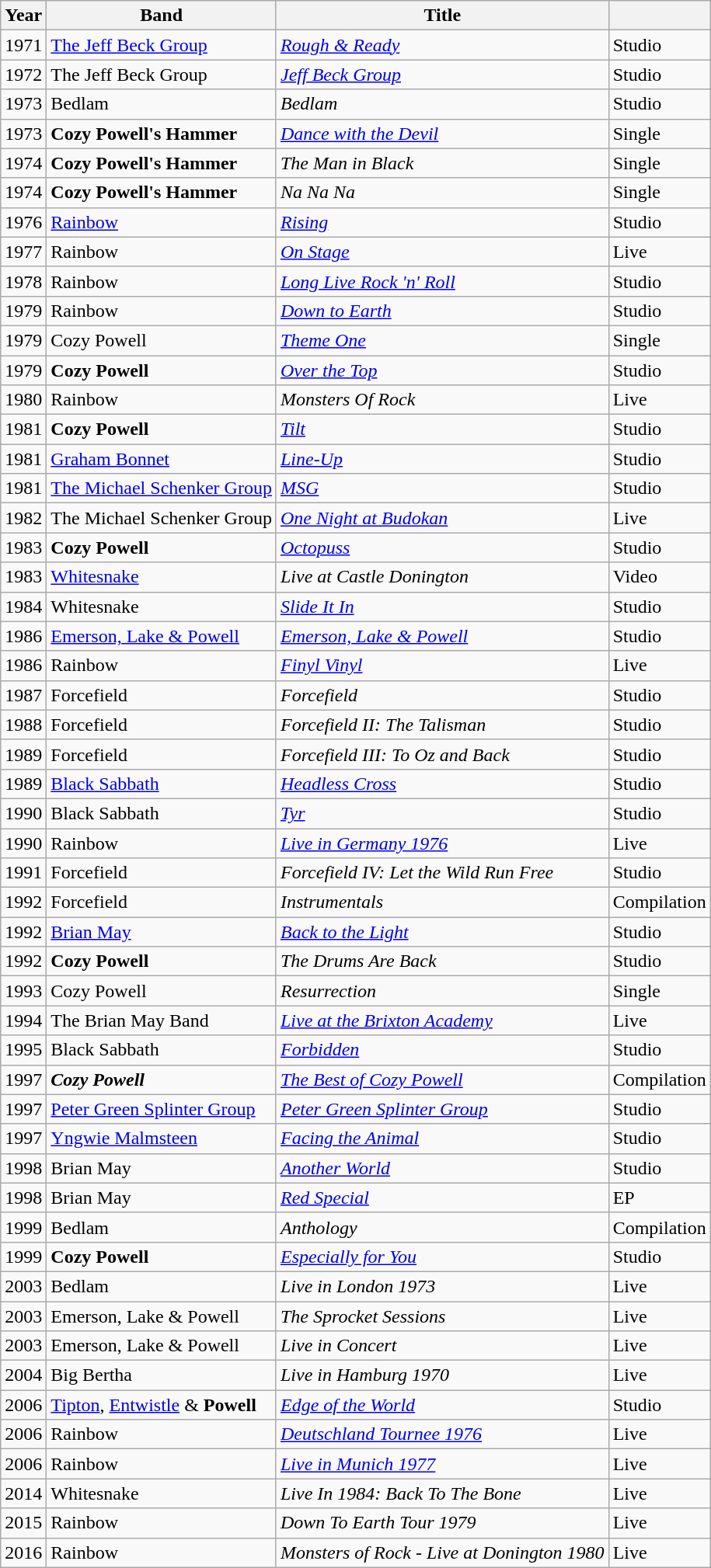<table class="wikitable">
<tr>
<th>Year</th>
<th>Band</th>
<th>Title</th>
<th></th>
</tr>
<tr>
<td>1971</td>
<td><a href='#'>The Jeff Beck Group</a></td>
<td><em><a href='#'>Rough & Ready</a></em></td>
<td>Studio</td>
</tr>
<tr>
<td>1972</td>
<td>The Jeff Beck Group</td>
<td><em><a href='#'>Jeff Beck Group</a></em></td>
<td>Studio</td>
</tr>
<tr>
<td>1973</td>
<td>Bedlam</td>
<td><em>Bedlam</em></td>
<td>Studio</td>
</tr>
<tr>
<td>1973</td>
<td><strong>Cozy Powell's Hammer</strong></td>
<td><em><a href='#'>Dance with the Devil</a></em></td>
<td>Single</td>
</tr>
<tr>
<td>1974</td>
<td><strong>Cozy Powell's Hammer</strong></td>
<td><em>The Man in Black</em></td>
<td>Single</td>
</tr>
<tr>
<td>1974</td>
<td><strong>Cozy Powell's Hammer</strong></td>
<td><em>Na Na Na</em></td>
<td>Single</td>
</tr>
<tr>
<td>1976</td>
<td><a href='#'>Rainbow</a></td>
<td><em><a href='#'>Rising</a></em></td>
<td>Studio</td>
</tr>
<tr>
<td>1977</td>
<td>Rainbow</td>
<td><em><a href='#'>On Stage</a></em></td>
<td>Live</td>
</tr>
<tr>
<td>1978</td>
<td>Rainbow</td>
<td><em><a href='#'>Long Live Rock 'n' Roll</a></em></td>
<td>Studio</td>
</tr>
<tr>
<td>1979</td>
<td>Rainbow</td>
<td><em><a href='#'>Down to Earth</a></em></td>
<td>Studio</td>
</tr>
<tr>
<td>1979</td>
<td>Cozy Powell</td>
<td><em><a href='#'>Theme One</a></em></td>
<td>Single</td>
</tr>
<tr>
<td>1979</td>
<td><strong>Cozy Powell</strong></td>
<td><em><a href='#'>Over the Top</a></em></td>
<td>Studio</td>
</tr>
<tr>
<td>1980</td>
<td>Rainbow</td>
<td><em>Monsters Of Rock</em></td>
<td>Live</td>
</tr>
<tr>
<td>1981</td>
<td><strong>Cozy Powell</strong></td>
<td><em><a href='#'>Tilt</a></em></td>
<td>Studio</td>
</tr>
<tr>
<td>1981</td>
<td><a href='#'>Graham Bonnet</a></td>
<td><em><a href='#'>Line-Up</a></em></td>
<td>Studio</td>
</tr>
<tr>
<td>1981</td>
<td><a href='#'>The Michael Schenker Group</a></td>
<td><em><a href='#'>MSG</a></em></td>
<td>Studio</td>
</tr>
<tr>
<td>1982</td>
<td>The Michael Schenker Group</td>
<td><em><a href='#'>One Night at Budokan</a></em></td>
<td>Live</td>
</tr>
<tr>
<td>1983</td>
<td><strong>Cozy Powell</strong></td>
<td><em><a href='#'>Octopuss</a></em></td>
<td>Studio</td>
</tr>
<tr>
<td>1983</td>
<td><a href='#'>Whitesnake</a></td>
<td><em>Live at Castle Donington</em></td>
<td>Video</td>
</tr>
<tr>
<td>1984</td>
<td>Whitesnake</td>
<td><em><a href='#'>Slide It In</a></em></td>
<td>Studio</td>
</tr>
<tr>
<td>1986</td>
<td><a href='#'>Emerson, Lake & Powell</a></td>
<td><em><a href='#'>Emerson, Lake & Powell</a></em></td>
<td>Studio</td>
</tr>
<tr>
<td>1986</td>
<td>Rainbow</td>
<td><em><a href='#'>Finyl Vinyl</a></em></td>
<td>Live</td>
</tr>
<tr>
<td>1987</td>
<td>Forcefield</td>
<td><em>Forcefield</em></td>
<td>Studio</td>
</tr>
<tr>
<td>1988</td>
<td>Forcefield</td>
<td><em>Forcefield II: The Talisman</em></td>
<td>Studio</td>
</tr>
<tr>
<td>1989</td>
<td>Forcefield</td>
<td><em>Forcefield III: To Oz and Back</em></td>
<td>Studio</td>
</tr>
<tr>
<td>1989</td>
<td><a href='#'>Black Sabbath</a></td>
<td><em><a href='#'>Headless Cross</a></em></td>
<td>Studio</td>
</tr>
<tr>
<td>1990</td>
<td>Black Sabbath</td>
<td><em><a href='#'>Tyr</a></em></td>
<td>Studio</td>
</tr>
<tr>
<td>1990</td>
<td>Rainbow</td>
<td><em><a href='#'>Live in Germany 1976</a></em></td>
<td>Live</td>
</tr>
<tr>
<td>1991</td>
<td>Forcefield</td>
<td><em>Forcefield IV: Let the Wild Run Free</em></td>
<td>Studio</td>
</tr>
<tr>
<td>1992</td>
<td>Forcefield</td>
<td><em>Instrumentals</em></td>
<td>Compilation</td>
</tr>
<tr>
<td>1992</td>
<td><a href='#'>Brian May</a></td>
<td><em><a href='#'>Back to the Light</a></em></td>
<td>Studio</td>
</tr>
<tr>
<td>1992</td>
<td><strong>Cozy Powell</strong></td>
<td><em>The Drums Are Back</em></td>
<td>Studio</td>
</tr>
<tr>
<td>1993</td>
<td>Cozy Powell</td>
<td><em>Resurrection</em></td>
<td>Single</td>
</tr>
<tr>
<td>1994</td>
<td>The Brian May Band</td>
<td><em><a href='#'>Live at the Brixton Academy</a></em></td>
<td>Live</td>
</tr>
<tr>
<td>1995</td>
<td>Black Sabbath</td>
<td><em><a href='#'>Forbidden</a></em></td>
<td>Studio</td>
</tr>
<tr>
<td>1997</td>
<td><strong><em>Cozy Powell</em></strong></td>
<td><em><a href='#'>The Best of Cozy Powell</a></em></td>
<td>Compilation</td>
</tr>
<tr>
<td>1997</td>
<td><a href='#'>Peter Green Splinter Group</a></td>
<td><em><a href='#'>Peter Green Splinter Group</a></em></td>
<td>Studio</td>
</tr>
<tr>
<td>1997</td>
<td><a href='#'>Yngwie Malmsteen</a></td>
<td><em><a href='#'>Facing the Animal</a></em></td>
<td>Studio</td>
</tr>
<tr>
<td>1998</td>
<td>Brian May</td>
<td><em><a href='#'>Another World</a></em></td>
<td>Studio</td>
</tr>
<tr>
<td>1998</td>
<td>Brian May</td>
<td><em><a href='#'>Red Special</a></em></td>
<td>EP</td>
</tr>
<tr>
<td>1999</td>
<td>Bedlam</td>
<td><em>Anthology</em></td>
<td>Compilation</td>
</tr>
<tr>
<td>1999</td>
<td><strong>Cozy Powell</strong></td>
<td><em><a href='#'>Especially for You</a></em></td>
<td>Studio</td>
</tr>
<tr>
<td>2003</td>
<td>Bedlam</td>
<td><em>Live in London 1973</em></td>
<td>Live</td>
</tr>
<tr>
<td>2003</td>
<td>Emerson, Lake & Powell</td>
<td><em>The Sprocket Sessions</em></td>
<td>Live</td>
</tr>
<tr>
<td>2003</td>
<td>Emerson, Lake & Powell</td>
<td><em>Live in Concert</em></td>
<td>Live</td>
</tr>
<tr>
<td>2004</td>
<td>Big Bertha</td>
<td><em>Live in Hamburg 1970</em></td>
<td>Live</td>
</tr>
<tr>
<td>2006</td>
<td><a href='#'>Tipton</a>, <a href='#'>Entwistle</a> & <strong>Powell</strong></td>
<td><em><a href='#'>Edge of the World</a></em></td>
<td>Studio</td>
</tr>
<tr>
<td>2006</td>
<td>Rainbow</td>
<td><em><a href='#'>Deutschland Tournee 1976</a></em></td>
<td>Live</td>
</tr>
<tr>
<td>2006</td>
<td>Rainbow</td>
<td><em><a href='#'>Live in Munich 1977</a></em></td>
<td>Live</td>
</tr>
<tr>
<td>2014</td>
<td>Whitesnake</td>
<td><em>Live In 1984: Back To The Bone</em></td>
<td>Live</td>
</tr>
<tr>
<td>2015</td>
<td>Rainbow</td>
<td><em>Down To Earth Tour 1979</em></td>
<td>Live</td>
</tr>
<tr>
<td>2016</td>
<td>Rainbow</td>
<td><em>Monsters of Rock - Live at Donington 1980</em></td>
<td>Live</td>
</tr>
</table>
